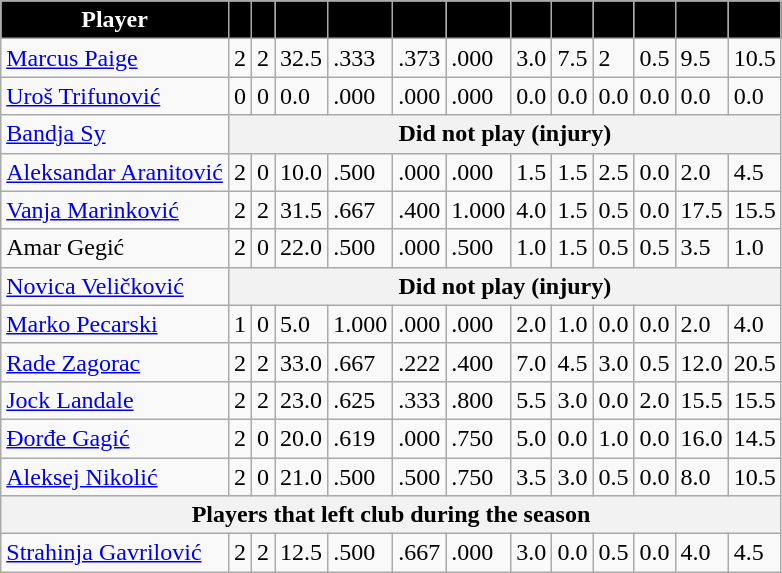<table class="wikitable sortable">
<tr>
<th style="background:#000000; color:white; text-align:center;">Player</th>
<th style="background:#000000; color:white; text-align:center;"></th>
<th style="background:#000000; color:white; text-align:center;"></th>
<th style="background:#000000; color:white; text-align:center;"></th>
<th style="background:#000000; color:white; text-align:center;"></th>
<th style="background:#000000; color:white; text-align:center;"></th>
<th style="background:#000000; color:white; text-align:center;"></th>
<th style="background:#000000; color:white; text-align:center;"></th>
<th style="background:#000000; color:white; text-align:center;"></th>
<th style="background:#000000; color:white; text-align:center;"></th>
<th style="background:#000000; color:white; text-align:center;"></th>
<th style="background:#000000; color:white; text-align:center;"></th>
<th style="background:#000000; color:white; text-align:center;"></th>
</tr>
<tr>
<td><a href='#'>Marcus Paige</a></td>
<td>2</td>
<td>2</td>
<td>32.5</td>
<td>.333</td>
<td>.373</td>
<td>.000</td>
<td>3.0</td>
<td>7.5</td>
<td>2</td>
<td>0.5</td>
<td>9.5</td>
<td>10.5</td>
</tr>
<tr>
<td><a href='#'>Uroš Trifunović</a></td>
<td>0</td>
<td>0</td>
<td>0.0</td>
<td>.000</td>
<td>.000</td>
<td>.000</td>
<td>0.0</td>
<td>0.0</td>
<td>0.0</td>
<td>0.0</td>
<td>0.0</td>
<td>0.0</td>
</tr>
<tr>
<td><a href='#'>Bandja Sy</a></td>
<th colspan="12">Did not play (injury)</th>
</tr>
<tr>
<td><a href='#'>Aleksandar Aranitović</a></td>
<td>2</td>
<td>0</td>
<td>10.0</td>
<td>.500</td>
<td>.000</td>
<td>.000</td>
<td>1.5</td>
<td>1.5</td>
<td>2.5</td>
<td>0.0</td>
<td>2.0</td>
<td>4.5</td>
</tr>
<tr>
<td><a href='#'>Vanja Marinković</a></td>
<td>2</td>
<td>2</td>
<td>31.5</td>
<td>.667</td>
<td>.400</td>
<td>1.000</td>
<td>4.0</td>
<td>1.5</td>
<td>0.5</td>
<td>0.0</td>
<td>17.5</td>
<td>15.5</td>
</tr>
<tr>
<td>Amar Gegić</td>
<td>2</td>
<td>0</td>
<td>22.0</td>
<td>.500</td>
<td>.000</td>
<td>.500</td>
<td>1.0</td>
<td>1.5</td>
<td>0.5</td>
<td>0.5</td>
<td>3.5</td>
<td>1.0</td>
</tr>
<tr>
<td><a href='#'>Novica Veličković</a></td>
<th colspan="12">Did not play (injury)</th>
</tr>
<tr>
<td><a href='#'>Marko Pecarski</a></td>
<td>1</td>
<td>0</td>
<td>5.0</td>
<td>1.000</td>
<td>.000</td>
<td>.000</td>
<td>2.0</td>
<td>1.0</td>
<td>0.0</td>
<td>0.0</td>
<td>2.0</td>
<td>4.0</td>
</tr>
<tr>
<td><a href='#'>Rade Zagorac</a></td>
<td>2</td>
<td>2</td>
<td>33.0</td>
<td>.667</td>
<td>.222</td>
<td>.400</td>
<td>7.0</td>
<td>4.5</td>
<td>3.0</td>
<td>0.5</td>
<td>12.0</td>
<td>20.5</td>
</tr>
<tr>
<td><a href='#'>Jock Landale</a></td>
<td>2</td>
<td>2</td>
<td>23.0</td>
<td>.625</td>
<td>.333</td>
<td>.800</td>
<td>5.5</td>
<td>3.0</td>
<td>0.0</td>
<td>2.0</td>
<td>15.5</td>
<td>15.5</td>
</tr>
<tr>
<td><a href='#'>Đorđe Gagić</a></td>
<td>2</td>
<td>0</td>
<td>20.0</td>
<td>.619</td>
<td>.000</td>
<td>.750</td>
<td>5.0</td>
<td>0.0</td>
<td>1.0</td>
<td>0.0</td>
<td>16.0</td>
<td>14.5</td>
</tr>
<tr>
<td><a href='#'>Aleksej Nikolić</a></td>
<td>2</td>
<td>0</td>
<td>21.0</td>
<td>.500</td>
<td>.500</td>
<td>.750</td>
<td>3.5</td>
<td>3.0</td>
<td>0.5</td>
<td>0.0</td>
<td>8.0</td>
<td>10.5</td>
</tr>
<tr>
<th colspan="13">Players that left club during the season</th>
</tr>
<tr>
<td><a href='#'>Strahinja Gavrilović</a></td>
<td>2</td>
<td>2</td>
<td>12.5</td>
<td>.500</td>
<td>.667</td>
<td>.000</td>
<td>3.0</td>
<td>0.0</td>
<td>0.5</td>
<td>0.0</td>
<td>4.0</td>
<td>4.5</td>
</tr>
</table>
